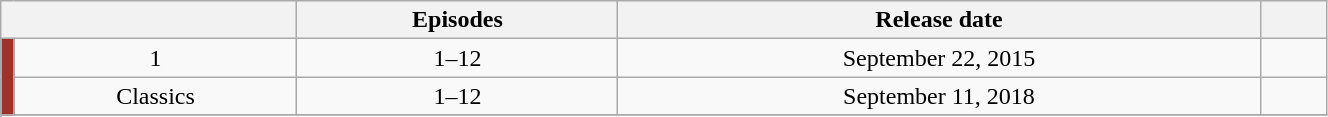<table class="wikitable" style="text-align: center; width: 70%;">
<tr>
<th colspan="2"></th>
<th>Episodes</th>
<th>Release date</th>
<th width="5%"></th>
</tr>
<tr>
<td rowspan="3" width="1%" style="background: #9F3129;"></td>
<td>1</td>
<td>1–12</td>
<td>September 22, 2015</td>
<td></td>
</tr>
<tr>
<td>Classics</td>
<td>1–12</td>
<td>September 11, 2018</td>
<td></td>
</tr>
<tr>
</tr>
</table>
